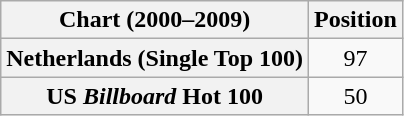<table class="wikitable plainrowheaders" style="text-align:center">
<tr>
<th>Chart (2000–2009)</th>
<th>Position</th>
</tr>
<tr>
<th scope="row">Netherlands (Single Top 100)</th>
<td>97</td>
</tr>
<tr>
<th scope="row">US <em>Billboard</em> Hot 100</th>
<td>50</td>
</tr>
</table>
